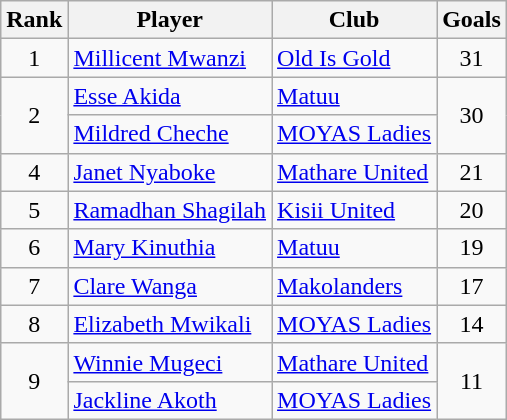<table class="wikitable">
<tr>
<th>Rank</th>
<th>Player</th>
<th>Club</th>
<th>Goals</th>
</tr>
<tr>
<td style="text-align:center;">1</td>
<td> <a href='#'>Millicent Mwanzi</a></td>
<td><a href='#'>Old Is Gold</a></td>
<td style="text-align:center;">31</td>
</tr>
<tr>
<td rowspan="2" style="text-align:center;">2</td>
<td> <a href='#'>Esse Akida</a></td>
<td><a href='#'>Matuu</a></td>
<td rowspan="2" style="text-align:center;">30</td>
</tr>
<tr>
<td> <a href='#'>Mildred Cheche</a></td>
<td><a href='#'>MOYAS Ladies</a></td>
</tr>
<tr>
<td style="text-align:center;">4</td>
<td> <a href='#'>Janet Nyaboke</a></td>
<td><a href='#'>Mathare United</a></td>
<td style="text-align:center;">21</td>
</tr>
<tr>
<td style="text-align:center;">5</td>
<td> <a href='#'>Ramadhan Shagilah</a></td>
<td><a href='#'>Kisii United</a></td>
<td style="text-align:center;">20</td>
</tr>
<tr>
<td style="text-align:center;">6</td>
<td> <a href='#'>Mary Kinuthia</a></td>
<td><a href='#'>Matuu</a></td>
<td style="text-align:center;">19</td>
</tr>
<tr>
<td style="text-align:center;">7</td>
<td> <a href='#'>Clare Wanga</a></td>
<td><a href='#'>Makolanders</a></td>
<td style="text-align:center;">17</td>
</tr>
<tr>
<td style="text-align:center;">8</td>
<td> <a href='#'>Elizabeth Mwikali</a></td>
<td><a href='#'>MOYAS Ladies</a></td>
<td style="text-align:center;">14</td>
</tr>
<tr>
<td rowspan="2" style="text-align:center;">9</td>
<td> <a href='#'>Winnie Mugeci</a></td>
<td><a href='#'>Mathare United</a></td>
<td rowspan="2" style="text-align:center;">11</td>
</tr>
<tr>
<td> <a href='#'>Jackline Akoth</a></td>
<td><a href='#'>MOYAS Ladies</a></td>
</tr>
</table>
